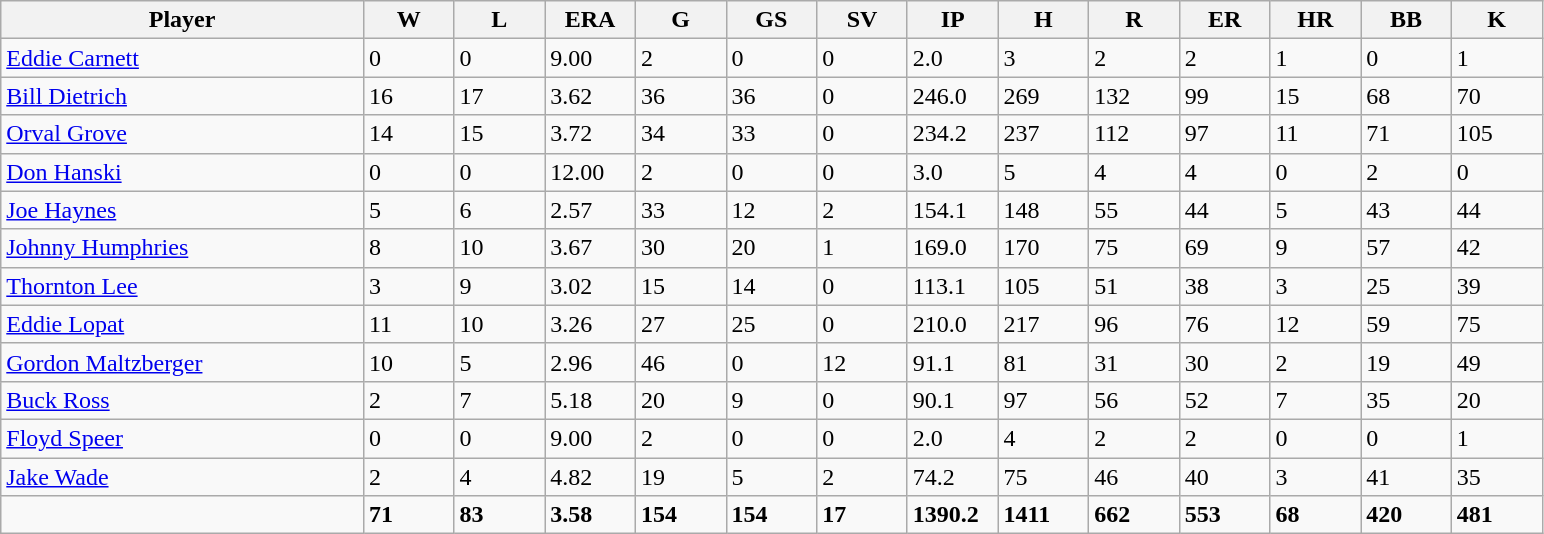<table class="wikitable sortable">
<tr>
<th width="20%">Player</th>
<th width="5%">W</th>
<th width="5%">L</th>
<th width="5%">ERA</th>
<th width="5%">G</th>
<th width="5%">GS</th>
<th width="5%">SV</th>
<th width="5%">IP</th>
<th width="5%">H</th>
<th width="5%">R</th>
<th width="5%">ER</th>
<th width="5%">HR</th>
<th width="5%">BB</th>
<th width="5%">K</th>
</tr>
<tr>
<td><a href='#'>Eddie Carnett</a></td>
<td>0</td>
<td>0</td>
<td>9.00</td>
<td>2</td>
<td>0</td>
<td>0</td>
<td>2.0</td>
<td>3</td>
<td>2</td>
<td>2</td>
<td>1</td>
<td>0</td>
<td>1</td>
</tr>
<tr>
<td><a href='#'>Bill Dietrich</a></td>
<td>16</td>
<td>17</td>
<td>3.62</td>
<td>36</td>
<td>36</td>
<td>0</td>
<td>246.0</td>
<td>269</td>
<td>132</td>
<td>99</td>
<td>15</td>
<td>68</td>
<td>70</td>
</tr>
<tr>
<td><a href='#'>Orval Grove</a></td>
<td>14</td>
<td>15</td>
<td>3.72</td>
<td>34</td>
<td>33</td>
<td>0</td>
<td>234.2</td>
<td>237</td>
<td>112</td>
<td>97</td>
<td>11</td>
<td>71</td>
<td>105</td>
</tr>
<tr>
<td><a href='#'>Don Hanski</a></td>
<td>0</td>
<td>0</td>
<td>12.00</td>
<td>2</td>
<td>0</td>
<td>0</td>
<td>3.0</td>
<td>5</td>
<td>4</td>
<td>4</td>
<td>0</td>
<td>2</td>
<td>0</td>
</tr>
<tr>
<td><a href='#'>Joe Haynes</a></td>
<td>5</td>
<td>6</td>
<td>2.57</td>
<td>33</td>
<td>12</td>
<td>2</td>
<td>154.1</td>
<td>148</td>
<td>55</td>
<td>44</td>
<td>5</td>
<td>43</td>
<td>44</td>
</tr>
<tr>
<td><a href='#'>Johnny Humphries</a></td>
<td>8</td>
<td>10</td>
<td>3.67</td>
<td>30</td>
<td>20</td>
<td>1</td>
<td>169.0</td>
<td>170</td>
<td>75</td>
<td>69</td>
<td>9</td>
<td>57</td>
<td>42</td>
</tr>
<tr>
<td><a href='#'>Thornton Lee</a></td>
<td>3</td>
<td>9</td>
<td>3.02</td>
<td>15</td>
<td>14</td>
<td>0</td>
<td>113.1</td>
<td>105</td>
<td>51</td>
<td>38</td>
<td>3</td>
<td>25</td>
<td>39</td>
</tr>
<tr>
<td><a href='#'>Eddie Lopat</a></td>
<td>11</td>
<td>10</td>
<td>3.26</td>
<td>27</td>
<td>25</td>
<td>0</td>
<td>210.0</td>
<td>217</td>
<td>96</td>
<td>76</td>
<td>12</td>
<td>59</td>
<td>75</td>
</tr>
<tr>
<td><a href='#'>Gordon Maltzberger</a></td>
<td>10</td>
<td>5</td>
<td>2.96</td>
<td>46</td>
<td>0</td>
<td>12</td>
<td>91.1</td>
<td>81</td>
<td>31</td>
<td>30</td>
<td>2</td>
<td>19</td>
<td>49</td>
</tr>
<tr>
<td><a href='#'>Buck Ross</a></td>
<td>2</td>
<td>7</td>
<td>5.18</td>
<td>20</td>
<td>9</td>
<td>0</td>
<td>90.1</td>
<td>97</td>
<td>56</td>
<td>52</td>
<td>7</td>
<td>35</td>
<td>20</td>
</tr>
<tr>
<td><a href='#'>Floyd Speer</a></td>
<td>0</td>
<td>0</td>
<td>9.00</td>
<td>2</td>
<td>0</td>
<td>0</td>
<td>2.0</td>
<td>4</td>
<td>2</td>
<td>2</td>
<td>0</td>
<td>0</td>
<td>1</td>
</tr>
<tr>
<td><a href='#'>Jake Wade</a></td>
<td>2</td>
<td>4</td>
<td>4.82</td>
<td>19</td>
<td>5</td>
<td>2</td>
<td>74.2</td>
<td>75</td>
<td>46</td>
<td>40</td>
<td>3</td>
<td>41</td>
<td>35</td>
</tr>
<tr class="sortbottom">
<td></td>
<td><strong>71</strong></td>
<td><strong>83</strong></td>
<td><strong>3.58</strong></td>
<td><strong>154</strong></td>
<td><strong>154</strong></td>
<td><strong>17</strong></td>
<td><strong>1390.2</strong></td>
<td><strong>1411</strong></td>
<td><strong>662</strong></td>
<td><strong>553</strong></td>
<td><strong>68</strong></td>
<td><strong>420</strong></td>
<td><strong>481</strong></td>
</tr>
</table>
